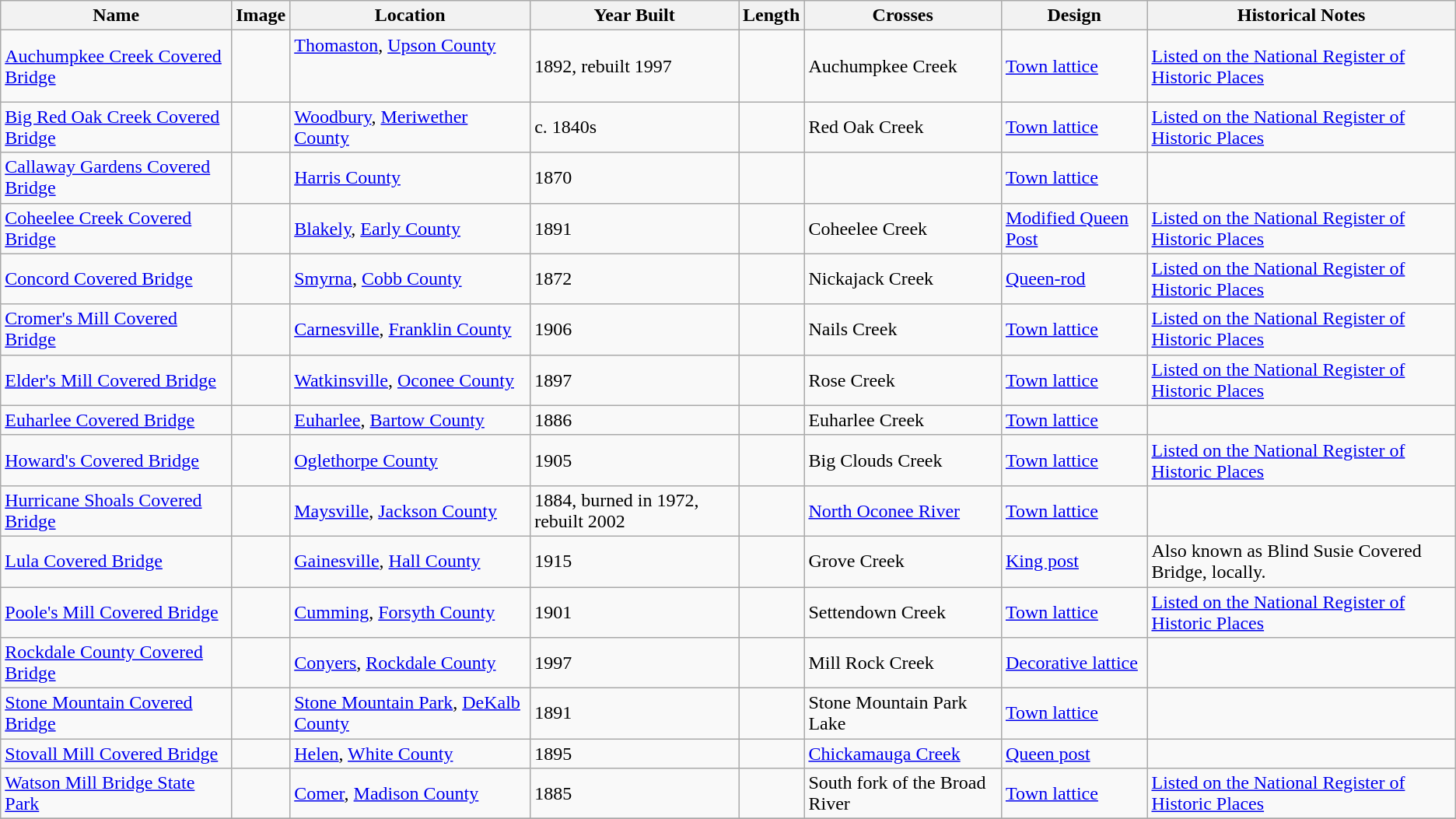<table class="wikitable sortable">
<tr>
<th>Name</th>
<th class=unsortable>Image</th>
<th>Location<br></th>
<th>Year Built</th>
<th>Length</th>
<th>Crosses</th>
<th>Design</th>
<th>Historical Notes</th>
</tr>
<tr>
<td><a href='#'>Auchumpkee Creek Covered Bridge</a></td>
<td></td>
<td> <a href='#'>Thomaston</a>, <a href='#'>Upson County</a><br><br><br>
</td>
<td>1892, rebuilt 1997</td>
<td></td>
<td>Auchumpkee Creek</td>
<td><a href='#'>Town lattice</a></td>
<td><a href='#'>Listed on the National Register of Historic Places</a></td>
</tr>
<tr>
<td><a href='#'>Big Red Oak Creek Covered Bridge</a></td>
<td></td>
<td> <a href='#'>Woodbury</a>, <a href='#'>Meriwether County</a></td>
<td>c. 1840s</td>
<td></td>
<td>Red Oak Creek</td>
<td><a href='#'>Town lattice</a></td>
<td><a href='#'>Listed on the National Register of Historic Places</a></td>
</tr>
<tr>
<td><a href='#'>Callaway Gardens Covered Bridge</a></td>
<td></td>
<td> <a href='#'>Harris County</a></td>
<td>1870</td>
<td></td>
<td></td>
<td><a href='#'>Town lattice</a></td>
<td></td>
</tr>
<tr>
<td><a href='#'>Coheelee Creek Covered Bridge</a></td>
<td></td>
<td> <a href='#'>Blakely</a>, <a href='#'>Early County</a><br></td>
<td>1891</td>
<td></td>
<td>Coheelee Creek</td>
<td><a href='#'>Modified Queen Post</a></td>
<td><a href='#'>Listed on the National Register of Historic Places</a></td>
</tr>
<tr>
<td><a href='#'>Concord Covered Bridge</a></td>
<td></td>
<td> <a href='#'>Smyrna</a>, <a href='#'>Cobb County</a></td>
<td>1872</td>
<td></td>
<td>Nickajack Creek</td>
<td><a href='#'>Queen-rod</a></td>
<td><a href='#'>Listed on the National Register of Historic Places</a></td>
</tr>
<tr>
<td><a href='#'>Cromer's Mill Covered Bridge</a></td>
<td></td>
<td> <a href='#'>Carnesville</a>, <a href='#'>Franklin County</a></td>
<td>1906</td>
<td></td>
<td>Nails Creek</td>
<td><a href='#'>Town lattice</a></td>
<td><a href='#'>Listed on the National Register of Historic Places</a></td>
</tr>
<tr>
<td><a href='#'>Elder's Mill Covered Bridge</a></td>
<td></td>
<td> <a href='#'>Watkinsville</a>, <a href='#'>Oconee County</a></td>
<td>1897</td>
<td></td>
<td>Rose Creek</td>
<td><a href='#'>Town lattice</a></td>
<td><a href='#'>Listed on the National Register of Historic Places</a></td>
</tr>
<tr>
<td><a href='#'>Euharlee Covered Bridge</a></td>
<td></td>
<td> <a href='#'>Euharlee</a>, <a href='#'>Bartow County</a></td>
<td>1886</td>
<td></td>
<td>Euharlee Creek</td>
<td><a href='#'>Town lattice</a></td>
<td></td>
</tr>
<tr>
<td><a href='#'>Howard's Covered Bridge</a></td>
<td></td>
<td> <a href='#'>Oglethorpe County</a></td>
<td>1905</td>
<td></td>
<td>Big Clouds Creek</td>
<td><a href='#'>Town lattice</a></td>
<td><a href='#'>Listed on the National Register of Historic Places</a></td>
</tr>
<tr>
<td><a href='#'>Hurricane Shoals Covered Bridge</a></td>
<td></td>
<td> <a href='#'>Maysville</a>, <a href='#'>Jackson County</a></td>
<td>1884, burned in 1972, rebuilt 2002</td>
<td></td>
<td><a href='#'>North Oconee River</a></td>
<td><a href='#'>Town lattice</a></td>
<td></td>
</tr>
<tr>
<td><a href='#'>Lula Covered Bridge</a></td>
<td></td>
<td> <a href='#'>Gainesville</a>, <a href='#'>Hall County</a></td>
<td>1915</td>
<td></td>
<td>Grove Creek</td>
<td><a href='#'>King post</a></td>
<td>Also known as Blind Susie Covered Bridge, locally.</td>
</tr>
<tr>
<td><a href='#'>Poole's Mill Covered Bridge</a></td>
<td></td>
<td> <a href='#'>Cumming</a>, <a href='#'>Forsyth County</a></td>
<td>1901</td>
<td></td>
<td>Settendown Creek</td>
<td><a href='#'>Town lattice</a></td>
<td><a href='#'>Listed on the National Register of Historic Places</a></td>
</tr>
<tr>
<td><a href='#'>Rockdale County Covered Bridge</a></td>
<td></td>
<td> <a href='#'>Conyers</a>, <a href='#'>Rockdale County</a></td>
<td>1997</td>
<td></td>
<td>Mill Rock Creek</td>
<td><a href='#'>Decorative lattice</a></td>
<td></td>
</tr>
<tr>
<td><a href='#'>Stone Mountain Covered Bridge</a></td>
<td></td>
<td> <a href='#'>Stone Mountain Park</a>, <a href='#'>DeKalb County</a></td>
<td>1891</td>
<td></td>
<td>Stone Mountain Park Lake</td>
<td><a href='#'>Town lattice</a></td>
<td></td>
</tr>
<tr>
<td><a href='#'>Stovall Mill Covered Bridge</a></td>
<td></td>
<td> <a href='#'>Helen</a>, <a href='#'>White County</a></td>
<td>1895</td>
<td></td>
<td><a href='#'>Chickamauga Creek</a></td>
<td><a href='#'>Queen post</a></td>
<td></td>
</tr>
<tr>
<td><a href='#'>Watson Mill Bridge State Park</a></td>
<td></td>
<td> <a href='#'>Comer</a>, <a href='#'>Madison County</a></td>
<td>1885</td>
<td></td>
<td>South fork of the Broad River</td>
<td><a href='#'>Town lattice</a></td>
<td><a href='#'>Listed on the National Register of Historic Places</a></td>
</tr>
<tr>
</tr>
</table>
